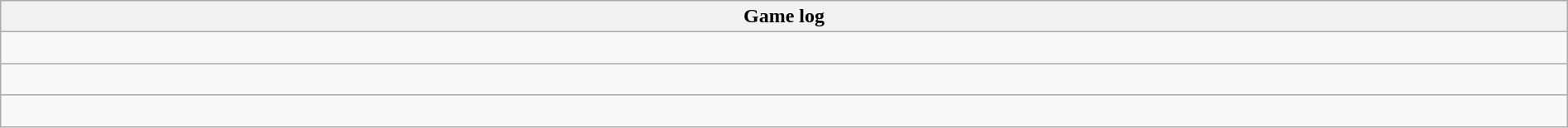<table class="wikitable collapsible collapsed" width="100%">
<tr>
<th>Game log</th>
</tr>
<tr>
<td><br></td>
</tr>
<tr>
<td><br></td>
</tr>
<tr>
<td><br></td>
</tr>
</table>
